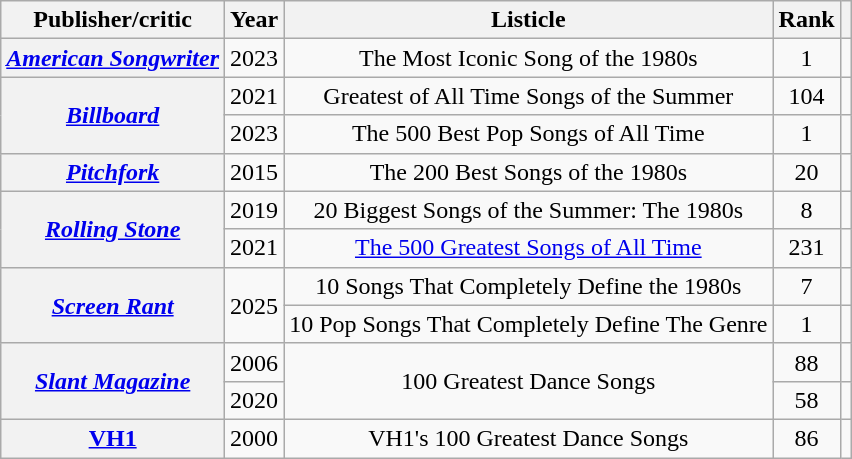<table class="wikitable plainrowheaders sortable" style="text-align:center">
<tr>
<th scope="col">Publisher/critic</th>
<th scope="col">Year</th>
<th scope="col">Listicle</th>
<th scope="col">Rank</th>
<th class="unsortable"></th>
</tr>
<tr>
<th scope="row"><em><a href='#'>American Songwriter</a></em></th>
<td>2023</td>
<td>The Most Iconic Song of the 1980s</td>
<td>1</td>
<td></td>
</tr>
<tr>
<th rowspan="2" scope="row"><em><a href='#'>Billboard</a></em></th>
<td>2021</td>
<td>Greatest of All Time Songs of the Summer</td>
<td>104</td>
<td></td>
</tr>
<tr>
<td>2023</td>
<td>The 500 Best Pop Songs of All Time</td>
<td>1</td>
<td></td>
</tr>
<tr>
<th scope="row"><em><a href='#'>Pitchfork</a></em></th>
<td>2015</td>
<td>The 200 Best Songs of the 1980s</td>
<td>20</td>
<td></td>
</tr>
<tr>
<th rowspan="2" scope="row"><em><a href='#'>Rolling Stone</a></em></th>
<td>2019</td>
<td>20 Biggest Songs of the Summer: The 1980s</td>
<td>8</td>
<td></td>
</tr>
<tr>
<td>2021</td>
<td><a href='#'>The 500 Greatest Songs of All Time</a></td>
<td>231</td>
<td></td>
</tr>
<tr>
<th scope="row" rowspan="2"><em><a href='#'>Screen Rant</a></em></th>
<td rowspan="2">2025</td>
<td>10 Songs That Completely Define the 1980s</td>
<td>7</td>
<td></td>
</tr>
<tr>
<td>10 Pop Songs That Completely Define The Genre</td>
<td>1</td>
<td></td>
</tr>
<tr>
<th scope="row" rowspan="2"><em><a href='#'>Slant Magazine</a></em></th>
<td>2006</td>
<td rowspan="2">100 Greatest Dance Songs</td>
<td>88</td>
<td></td>
</tr>
<tr>
<td>2020</td>
<td>58</td>
<td></td>
</tr>
<tr>
<th scope="row"><a href='#'>VH1</a></th>
<td>2000</td>
<td>VH1's 100 Greatest Dance Songs</td>
<td>86</td>
<td></td>
</tr>
</table>
